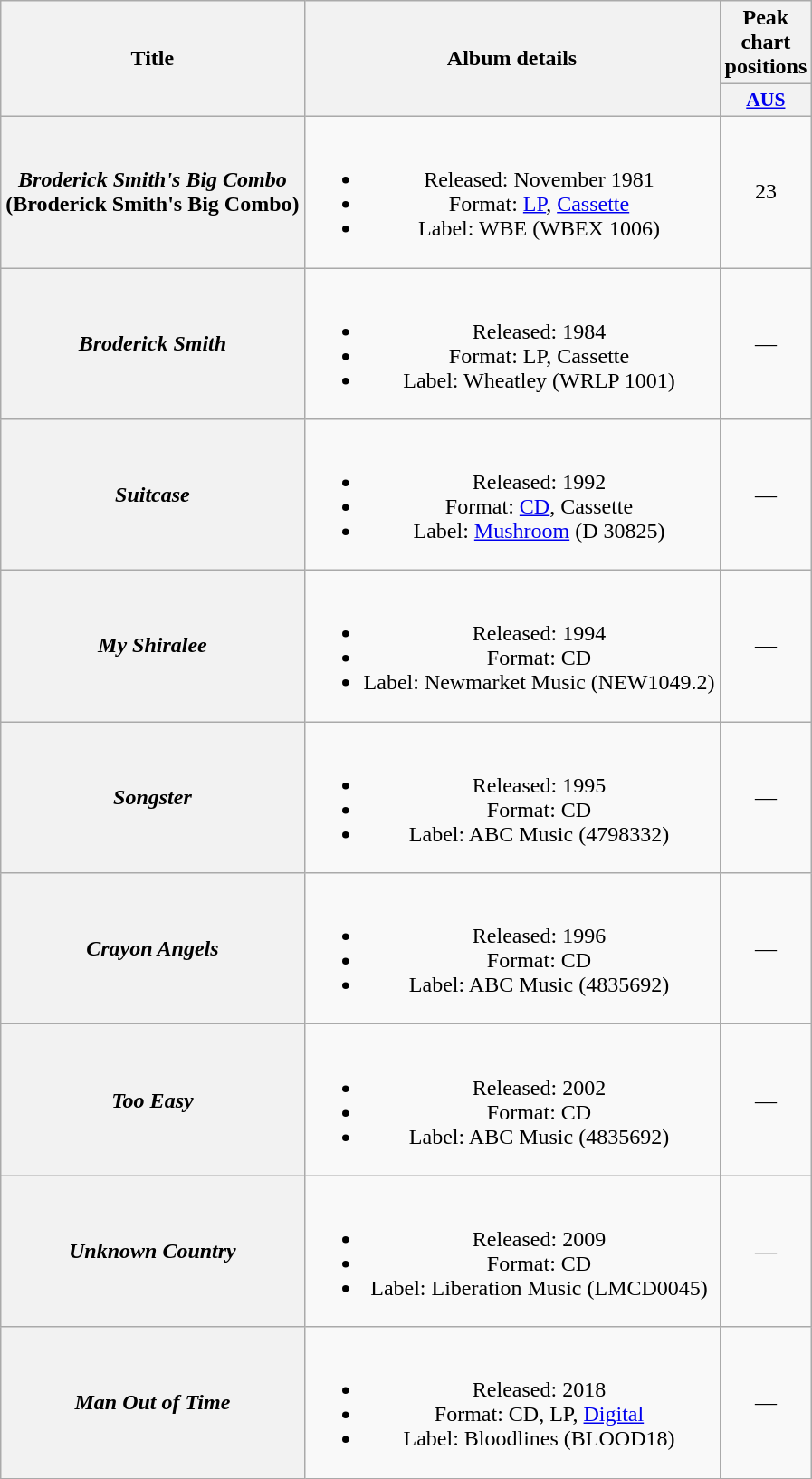<table class="wikitable plainrowheaders" style="text-align:center">
<tr>
<th scope="col" rowspan="2">Title</th>
<th scope="col" rowspan="2">Album details</th>
<th scope="col" colspan="1">Peak chart positions</th>
</tr>
<tr>
<th scope="col" style="width:3em; font-size:90%"><a href='#'>AUS</a><br></th>
</tr>
<tr>
<th scope="row"><em>Broderick Smith's Big Combo</em> <br> (Broderick Smith's Big Combo)</th>
<td><br><ul><li>Released: November 1981</li><li>Format: <a href='#'>LP</a>, <a href='#'>Cassette</a></li><li>Label: WBE (WBEX 1006)</li></ul></td>
<td>23</td>
</tr>
<tr>
<th scope="row"><em>Broderick Smith</em></th>
<td><br><ul><li>Released: 1984</li><li>Format: LP, Cassette</li><li>Label: Wheatley (WRLP 1001)</li></ul></td>
<td>—</td>
</tr>
<tr>
<th scope="row"><em>Suitcase</em></th>
<td><br><ul><li>Released: 1992</li><li>Format: <a href='#'>CD</a>, Cassette</li><li>Label: <a href='#'>Mushroom</a> (D 30825)</li></ul></td>
<td>—</td>
</tr>
<tr>
<th scope="row"><em>My Shiralee</em></th>
<td><br><ul><li>Released: 1994</li><li>Format: CD</li><li>Label: Newmarket Music (NEW1049.2)</li></ul></td>
<td>—</td>
</tr>
<tr>
<th scope="row"><em>Songster</em></th>
<td><br><ul><li>Released: 1995</li><li>Format: CD</li><li>Label: ABC Music (4798332)</li></ul></td>
<td>—</td>
</tr>
<tr>
<th scope="row"><em>Crayon Angels</em></th>
<td><br><ul><li>Released: 1996</li><li>Format: CD</li><li>Label: ABC Music (4835692)</li></ul></td>
<td>—</td>
</tr>
<tr>
<th scope="row"><em>Too Easy</em></th>
<td><br><ul><li>Released: 2002</li><li>Format: CD</li><li>Label: ABC Music (4835692)</li></ul></td>
<td>—</td>
</tr>
<tr>
<th scope="row"><em>Unknown Country</em></th>
<td><br><ul><li>Released: 2009</li><li>Format: CD</li><li>Label: Liberation Music (LMCD0045)</li></ul></td>
<td>—</td>
</tr>
<tr>
<th scope="row"><em>Man Out of Time</em></th>
<td><br><ul><li>Released: 2018</li><li>Format: CD, LP, <a href='#'>Digital</a></li><li>Label: Bloodlines (BLOOD18)</li></ul></td>
<td>—</td>
</tr>
</table>
